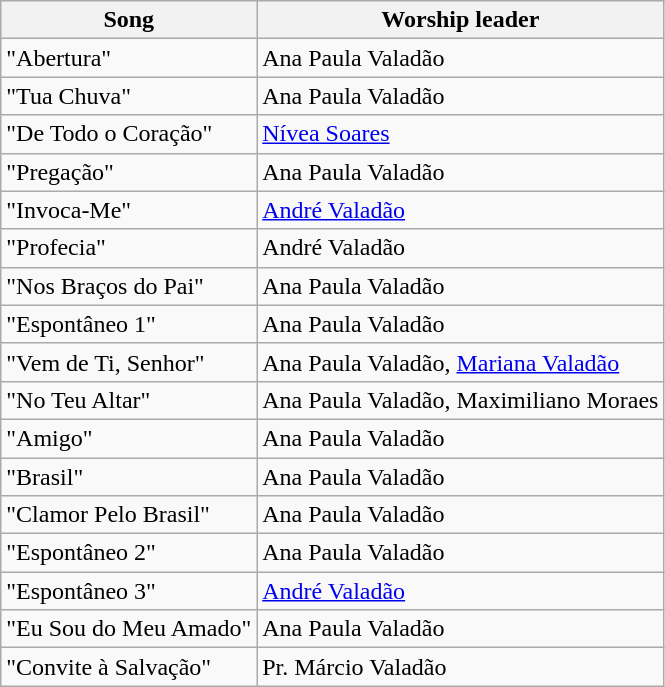<table class="wikitable">
<tr>
<th>Song</th>
<th>Worship leader</th>
</tr>
<tr>
<td>"Abertura"</td>
<td>Ana Paula Valadão</td>
</tr>
<tr>
<td>"Tua Chuva"</td>
<td>Ana Paula Valadão</td>
</tr>
<tr>
<td>"De Todo o Coração"</td>
<td><a href='#'>Nívea Soares</a></td>
</tr>
<tr>
<td>"Pregação"</td>
<td>Ana Paula Valadão</td>
</tr>
<tr>
<td>"Invoca-Me"</td>
<td><a href='#'>André Valadão</a></td>
</tr>
<tr>
<td>"Profecia"</td>
<td>André Valadão</td>
</tr>
<tr>
<td>"Nos Braços do Pai"</td>
<td>Ana Paula Valadão</td>
</tr>
<tr>
<td>"Espontâneo 1"</td>
<td>Ana Paula Valadão</td>
</tr>
<tr>
<td>"Vem de Ti, Senhor"</td>
<td>Ana Paula Valadão, <a href='#'>Mariana Valadão</a></td>
</tr>
<tr>
<td>"No Teu Altar"</td>
<td>Ana Paula Valadão, Maximiliano Moraes</td>
</tr>
<tr>
<td>"Amigo"</td>
<td>Ana Paula Valadão</td>
</tr>
<tr>
<td>"Brasil"</td>
<td>Ana Paula Valadão</td>
</tr>
<tr>
<td>"Clamor Pelo Brasil"</td>
<td>Ana Paula Valadão</td>
</tr>
<tr>
<td>"Espontâneo 2"</td>
<td>Ana Paula Valadão</td>
</tr>
<tr>
<td>"Espontâneo 3"</td>
<td><a href='#'>André Valadão</a></td>
</tr>
<tr>
<td>"Eu Sou do Meu Amado"</td>
<td>Ana Paula Valadão</td>
</tr>
<tr>
<td>"Convite à Salvação"</td>
<td>Pr. Márcio Valadão</td>
</tr>
</table>
